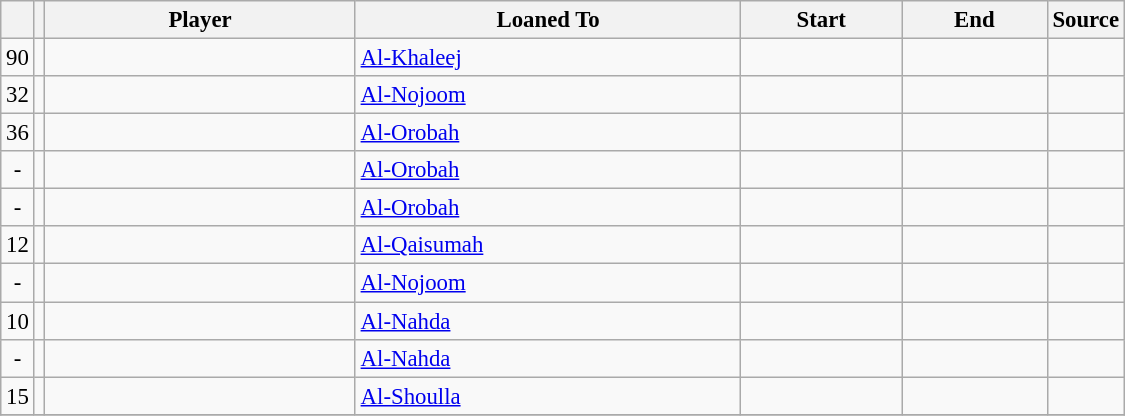<table class="wikitable plainrowheaders sortable" style="font-size:95%">
<tr>
<th></th>
<th></th>
<th scope="col" style="width:200px;"><strong>Player</strong></th>
<th scope="col" style="width:250px;"><strong>Loaned To</strong></th>
<th scope="col" style="width:100px;"><strong>Start</strong></th>
<th scope="col" style="width:90px;"><strong>End</strong></th>
<th><strong>Source</strong></th>
</tr>
<tr>
<td align=center>90</td>
<td align=center></td>
<td></td>
<td> <a href='#'>Al-Khaleej</a></td>
<td align=center></td>
<td align=center></td>
<td align=center></td>
</tr>
<tr>
<td align=center>32</td>
<td align=center></td>
<td></td>
<td> <a href='#'>Al-Nojoom</a></td>
<td align=center></td>
<td align=center></td>
<td align=center></td>
</tr>
<tr>
<td align=center>36</td>
<td align=center></td>
<td></td>
<td> <a href='#'>Al-Orobah</a></td>
<td align=center></td>
<td align=center></td>
<td align=center></td>
</tr>
<tr>
<td align=center>-</td>
<td align=center></td>
<td></td>
<td> <a href='#'>Al-Orobah</a></td>
<td align=center></td>
<td align=center></td>
<td align=center></td>
</tr>
<tr>
<td align=center>-</td>
<td align=center></td>
<td></td>
<td> <a href='#'>Al-Orobah</a></td>
<td align=center></td>
<td align=center></td>
<td align=center></td>
</tr>
<tr>
<td align=center>12</td>
<td align=center></td>
<td></td>
<td> <a href='#'>Al-Qaisumah</a></td>
<td align=center></td>
<td align=center></td>
<td align=center></td>
</tr>
<tr>
<td align=center>-</td>
<td align=center></td>
<td></td>
<td> <a href='#'>Al-Nojoom</a></td>
<td align=center></td>
<td align=center></td>
<td align=center></td>
</tr>
<tr>
<td align=center>10</td>
<td align=center></td>
<td></td>
<td> <a href='#'>Al-Nahda</a></td>
<td align=center></td>
<td align=center></td>
<td align=center></td>
</tr>
<tr>
<td align=center>-</td>
<td align=center></td>
<td></td>
<td> <a href='#'>Al-Nahda</a></td>
<td align=center></td>
<td align=center></td>
<td align=center></td>
</tr>
<tr>
<td align=center>15</td>
<td align=center></td>
<td></td>
<td> <a href='#'>Al-Shoulla</a></td>
<td align=center></td>
<td align=center></td>
<td align=center></td>
</tr>
<tr>
</tr>
</table>
